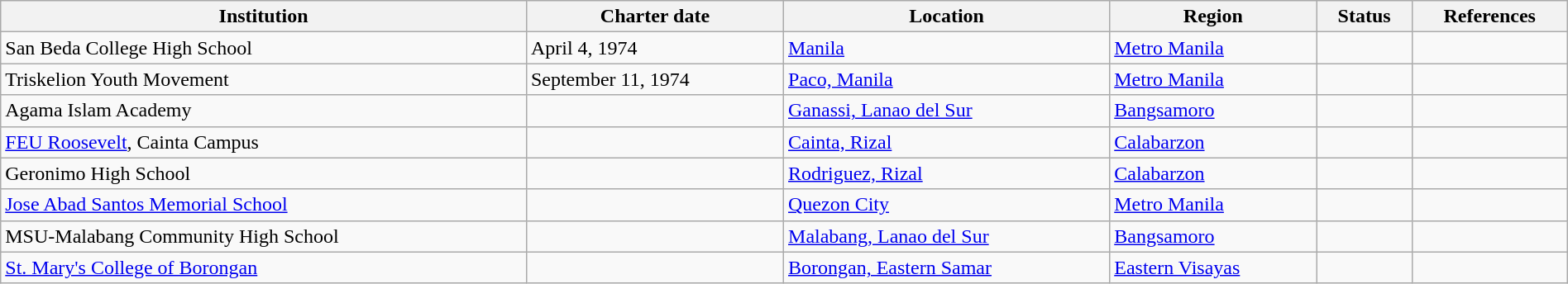<table class="wikitable sortable" style="width:100%;">
<tr>
<th>Institution</th>
<th>Charter date</th>
<th>Location</th>
<th>Region</th>
<th>Status</th>
<th>References</th>
</tr>
<tr>
<td>San Beda College High School</td>
<td>April 4, 1974</td>
<td><a href='#'>Manila</a></td>
<td><a href='#'>Metro Manila</a></td>
<td></td>
<td></td>
</tr>
<tr>
<td>Triskelion Youth Movement</td>
<td>September 11, 1974</td>
<td><a href='#'>Paco, Manila</a></td>
<td><a href='#'>Metro Manila</a></td>
<td></td>
<td></td>
</tr>
<tr>
<td>Agama Islam Academy</td>
<td></td>
<td><a href='#'>Ganassi, Lanao del Sur</a></td>
<td><a href='#'>Bangsamoro</a></td>
<td></td>
<td></td>
</tr>
<tr>
<td><a href='#'>FEU Roosevelt</a>, Cainta Campus</td>
<td></td>
<td><a href='#'>Cainta, Rizal</a></td>
<td><a href='#'>Calabarzon</a></td>
<td></td>
<td></td>
</tr>
<tr>
<td>Geronimo High School</td>
<td></td>
<td><a href='#'>Rodriguez, Rizal</a></td>
<td><a href='#'>Calabarzon</a></td>
<td></td>
<td></td>
</tr>
<tr>
<td><a href='#'>Jose Abad Santos Memorial School</a></td>
<td></td>
<td><a href='#'>Quezon City</a></td>
<td><a href='#'>Metro Manila</a></td>
<td></td>
<td></td>
</tr>
<tr>
<td>MSU-Malabang Community High School</td>
<td></td>
<td><a href='#'>Malabang, Lanao del Sur</a></td>
<td><a href='#'>Bangsamoro</a></td>
<td></td>
<td></td>
</tr>
<tr>
<td><a href='#'>St. Mary's College of Borongan</a></td>
<td></td>
<td><a href='#'>Borongan, Eastern Samar</a></td>
<td><a href='#'>Eastern Visayas</a></td>
<td></td>
<td></td>
</tr>
</table>
